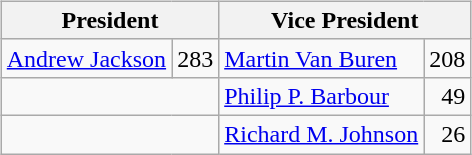<table align=left cellspacing=10>
<tr>
<td><br><table class="wikitable" style="text-align:right">
<tr>
<th colspan=2>President</th>
<th colspan=2>Vice President</th>
</tr>
<tr>
<td align=left><a href='#'>Andrew Jackson</a></td>
<td>283</td>
<td align=left><a href='#'>Martin Van Buren</a></td>
<td>208</td>
</tr>
<tr>
<td colspan=2> </td>
<td align=left><a href='#'>Philip P. Barbour</a></td>
<td>49</td>
</tr>
<tr>
<td colspan=2> </td>
<td align=left><a href='#'>Richard M. Johnson</a></td>
<td>26</td>
</tr>
</table>
</td>
</tr>
</table>
